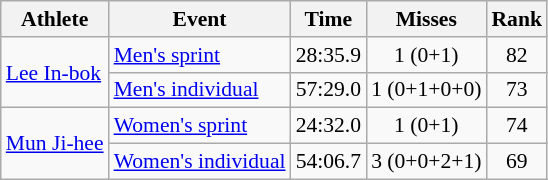<table class="wikitable" style="font-size:90%">
<tr>
<th>Athlete</th>
<th>Event</th>
<th>Time</th>
<th>Misses</th>
<th>Rank</th>
</tr>
<tr align=center>
<td align=left rowspan=2><a href='#'>Lee In-bok</a></td>
<td align=left><a href='#'>Men's sprint</a></td>
<td>28:35.9</td>
<td>1 (0+1)</td>
<td>82</td>
</tr>
<tr align=center>
<td align=left><a href='#'>Men's individual</a></td>
<td>57:29.0</td>
<td>1 (0+1+0+0)</td>
<td>73</td>
</tr>
<tr align=center>
<td align=left rowspan=2><a href='#'>Mun Ji-hee</a></td>
<td align=left><a href='#'>Women's sprint</a></td>
<td>24:32.0</td>
<td>1 (0+1)</td>
<td>74</td>
</tr>
<tr align=center>
<td align=left><a href='#'>Women's individual</a></td>
<td>54:06.7</td>
<td>3 (0+0+2+1)</td>
<td>69</td>
</tr>
</table>
